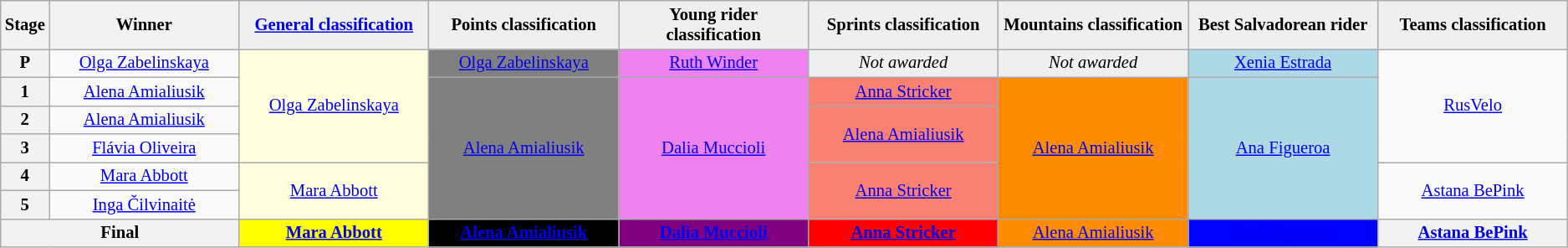<table class="wikitable" style="text-align: center; font-size:86%;">
<tr style="background-color: #efefef;">
<th width="1%">Stage</th>
<th width="12%">Winner</th>
<th style="background:#EFEFEF;" width="12%"><a href='#'>General classification</a><br></th>
<th style="background:#EFEFEF;" width="12%">Points classification<br></th>
<th style="background:#EFEFEF;" width="12%">Young rider classification<br></th>
<th style="background:#EFEFEF;" width="12%">Sprints classification<br></th>
<th style="background:#EFEFEF;" width="12%">Mountains classification<br></th>
<th style="background:#EFEFEF;" width="12%">Best Salvadorean rider<br></th>
<th style="background:#EFEFEF;" width="12%">Teams classification</th>
</tr>
<tr>
<th>P</th>
<td><a href='#'>Olga Zabelinskaya</a></td>
<td style="background:lightyellow;" rowspan=4><a href='#'>Olga Zabelinskaya</a></td>
<td style="background:grey;"><a href='#'>Olga Zabelinskaya</a></td>
<td style="background:violet;"><a href='#'>Ruth Winder</a></td>
<td style="background-color:#EFEFEF;"><em>Not awarded</em></td>
<td style="background-color:#EFEFEF;"><em>Not awarded</em></td>
<td style="background:lightblue;"><a href='#'>Xenia Estrada</a></td>
<td rowspan=4><a href='#'>RusVelo</a></td>
</tr>
<tr>
<th>1</th>
<td><a href='#'>Alena Amialiusik</a></td>
<td style="background:grey;" rowspan=5><a href='#'>Alena Amialiusik</a></td>
<td style="background:violet;" rowspan=5><a href='#'>Dalia Muccioli</a></td>
<td style="background:salmon;"><a href='#'>Anna Stricker</a></td>
<td style="background:#FF8C00;" rowspan=5><a href='#'>Alena Amialiusik</a></td>
<td style="background:lightblue;" rowspan=5><a href='#'>Ana Figueroa</a></td>
</tr>
<tr>
<th>2</th>
<td><a href='#'>Alena Amialiusik</a></td>
<td style="background:salmon;" rowspan=2><a href='#'>Alena Amialiusik</a></td>
</tr>
<tr>
<th>3</th>
<td><a href='#'>Flávia Oliveira</a></td>
</tr>
<tr>
<th>4</th>
<td><a href='#'>Mara Abbott</a></td>
<td style="background:lightyellow;" rowspan=2><a href='#'>Mara Abbott</a></td>
<td style="background:salmon;" rowspan=2><a href='#'>Anna Stricker</a></td>
<td rowspan=2><a href='#'>Astana BePink</a></td>
</tr>
<tr>
<th>5</th>
<td><a href='#'>Inga Čilvinaitė</a></td>
</tr>
<tr>
<th colspan=2><strong>Final</strong></th>
<th style="background:yellow;"><a href='#'>Mara Abbott</a></th>
<th style="background:black;"><a href='#'>Alena Amialiusik</a></th>
<th style="background:purple;"><a href='#'>Dalia Muccioli</a></th>
<th style="background:red;"><a href='#'>Anna Stricker</a></th>
<td style="background:#FF8C00;"><a href='#'>Alena Amialiusik</a></td>
<th style="background:blue;"><a href='#'>Ana Figueroa</a></th>
<th><a href='#'>Astana BePink</a></th>
</tr>
</table>
